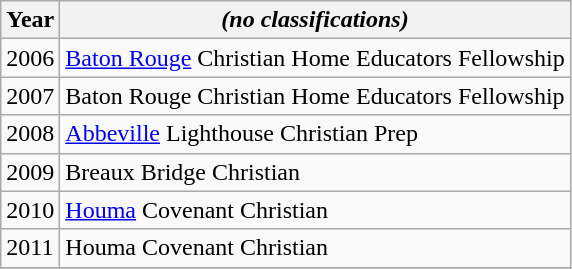<table class="wikitable sortable">
<tr>
<th>Year</th>
<th><em>(no classifications)</em></th>
</tr>
<tr>
<td>2006</td>
<td><a href='#'>Baton Rouge</a> Christian Home Educators Fellowship</td>
</tr>
<tr>
<td>2007</td>
<td>Baton Rouge Christian Home Educators Fellowship</td>
</tr>
<tr>
<td>2008</td>
<td><a href='#'>Abbeville</a> Lighthouse Christian Prep</td>
</tr>
<tr>
<td>2009</td>
<td>Breaux Bridge Christian</td>
</tr>
<tr>
<td>2010</td>
<td><a href='#'>Houma</a> Covenant Christian</td>
</tr>
<tr>
<td>2011</td>
<td>Houma Covenant Christian</td>
</tr>
<tr>
</tr>
</table>
